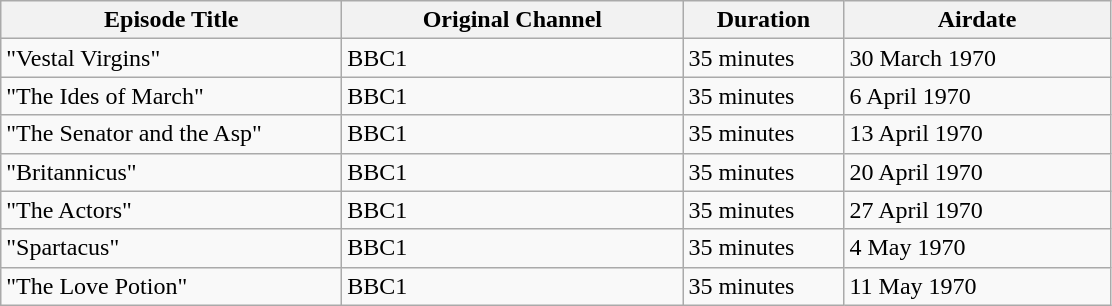<table class="wikitable">
<tr>
<th style="background:99CCFF" width="220">Episode Title</th>
<th style="background:99CCFF" width="220">Original Channel</th>
<th style="background:99CCFF" width="100">Duration</th>
<th style="background:99CCFF" width="170">Airdate</th>
</tr>
<tr>
<td>"Vestal Virgins"</td>
<td>BBC1</td>
<td>35 minutes</td>
<td>30 March 1970</td>
</tr>
<tr>
<td>"The Ides of March"</td>
<td>BBC1</td>
<td>35 minutes</td>
<td>6 April 1970</td>
</tr>
<tr>
<td>"The Senator and the Asp"</td>
<td>BBC1</td>
<td>35 minutes</td>
<td>13 April 1970</td>
</tr>
<tr>
<td>"Britannicus"</td>
<td>BBC1</td>
<td>35 minutes</td>
<td>20 April 1970</td>
</tr>
<tr>
<td>"The Actors"</td>
<td>BBC1</td>
<td>35 minutes</td>
<td>27 April 1970</td>
</tr>
<tr>
<td>"Spartacus"</td>
<td>BBC1</td>
<td>35 minutes</td>
<td>4 May 1970</td>
</tr>
<tr>
<td>"The Love Potion"</td>
<td>BBC1</td>
<td>35 minutes</td>
<td>11 May 1970</td>
</tr>
</table>
